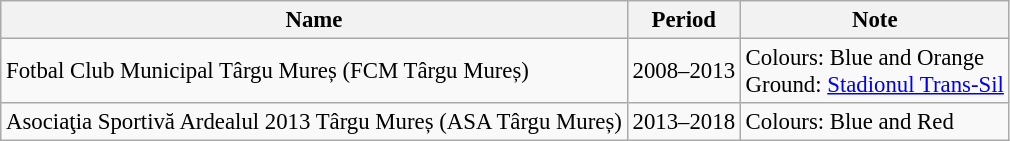<table class="wikitable" style="font-size:95%; text-align: left;">
<tr>
<th>Name</th>
<th>Period</th>
<th>Note</th>
</tr>
<tr>
<td>Fotbal Club Municipal Târgu Mureș (FCM Târgu Mureș)</td>
<td>2008–2013</td>
<td>Colours: Blue and Orange<br>Ground: <a href='#'>Stadionul Trans-Sil</a></td>
</tr>
<tr>
<td>Asociaţia Sportivă Ardealul 2013 Târgu Mureș (ASA Târgu Mureș)</td>
<td>2013–2018</td>
<td>Colours: Blue and Red</td>
</tr>
</table>
